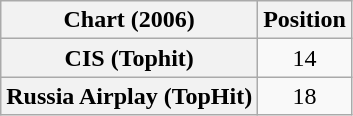<table class="wikitable plainrowheaders" style="text-align:center;">
<tr>
<th scope="col">Chart (2006)</th>
<th scope="col">Position</th>
</tr>
<tr>
<th scope="row">CIS (Tophit)</th>
<td>14</td>
</tr>
<tr>
<th scope="row">Russia Airplay (TopHit)</th>
<td>18</td>
</tr>
</table>
